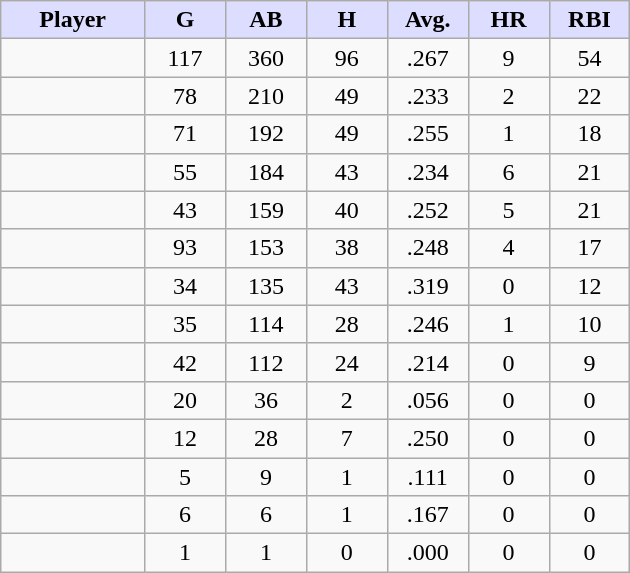<table class="wikitable sortable">
<tr>
<th style="background:#ddf; width:16%;">Player</th>
<th style="background:#ddf; width:9%;">G</th>
<th style="background:#ddf; width:9%;">AB</th>
<th style="background:#ddf; width:9%;">H</th>
<th style="background:#ddf; width:9%;">Avg.</th>
<th style="background:#ddf; width:9%;">HR</th>
<th style="background:#ddf; width:9%;">RBI</th>
</tr>
<tr style="text-align:center;">
<td></td>
<td>117</td>
<td>360</td>
<td>96</td>
<td>.267</td>
<td>9</td>
<td>54</td>
</tr>
<tr style="text-align:center;">
<td></td>
<td>78</td>
<td>210</td>
<td>49</td>
<td>.233</td>
<td>2</td>
<td>22</td>
</tr>
<tr style="text-align:center;">
<td></td>
<td>71</td>
<td>192</td>
<td>49</td>
<td>.255</td>
<td>1</td>
<td>18</td>
</tr>
<tr style="text-align:center;">
<td></td>
<td>55</td>
<td>184</td>
<td>43</td>
<td>.234</td>
<td>6</td>
<td>21</td>
</tr>
<tr style="text-align:center;">
<td></td>
<td>43</td>
<td>159</td>
<td>40</td>
<td>.252</td>
<td>5</td>
<td>21</td>
</tr>
<tr style="text-align:center;">
<td></td>
<td>93</td>
<td>153</td>
<td>38</td>
<td>.248</td>
<td>4</td>
<td>17</td>
</tr>
<tr style="text-align:center;">
<td></td>
<td>34</td>
<td>135</td>
<td>43</td>
<td>.319</td>
<td>0</td>
<td>12</td>
</tr>
<tr style="text-align:center;">
<td></td>
<td>35</td>
<td>114</td>
<td>28</td>
<td>.246</td>
<td>1</td>
<td>10</td>
</tr>
<tr style="text-align:center;">
<td></td>
<td>42</td>
<td>112</td>
<td>24</td>
<td>.214</td>
<td>0</td>
<td>9</td>
</tr>
<tr style="text-align:center;">
<td></td>
<td>20</td>
<td>36</td>
<td>2</td>
<td>.056</td>
<td>0</td>
<td>0</td>
</tr>
<tr style="text-align:center;">
<td></td>
<td>12</td>
<td>28</td>
<td>7</td>
<td>.250</td>
<td>0</td>
<td>0</td>
</tr>
<tr style="text-align:center;">
<td></td>
<td>5</td>
<td>9</td>
<td>1</td>
<td>.111</td>
<td>0</td>
<td>0</td>
</tr>
<tr style="text-align:center;">
<td></td>
<td>6</td>
<td>6</td>
<td>1</td>
<td>.167</td>
<td>0</td>
<td>0</td>
</tr>
<tr style="text-align:center;">
<td></td>
<td>1</td>
<td>1</td>
<td>0</td>
<td>.000</td>
<td>0</td>
<td>0</td>
</tr>
</table>
